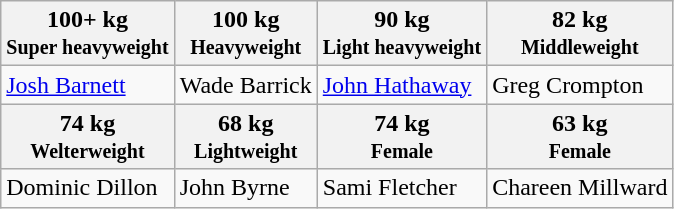<table class="wikitable">
<tr>
<th>100+ kg<br><small>Super heavyweight</small></th>
<th>100 kg<br><small>Heavyweight</small></th>
<th>90 kg<br><small>Light heavyweight</small></th>
<th>82 kg<br><small>Middleweight</small></th>
</tr>
<tr>
<td><a href='#'>Josh Barnett</a><br><small></small></td>
<td>Wade Barrick<br><small></small> <small></small></td>
<td><a href='#'>John Hathaway</a><br><small></small> <small></small></td>
<td>Greg Crompton<br><small></small> <small></small></td>
</tr>
<tr>
<th>74 kg<br><small>Welterweight</small></th>
<th>68 kg<br><small>Lightweight</small></th>
<th>74 kg<br><small>Female</small></th>
<th>63 kg<br><small>Female</small></th>
</tr>
<tr>
<td>Dominic Dillon<br><small></small> <small></small></td>
<td>John Byrne<br><small></small></td>
<td>Sami Fletcher<br><small></small> <small></small></td>
<td>Chareen Millward<br><small></small> <small></small></td>
</tr>
</table>
